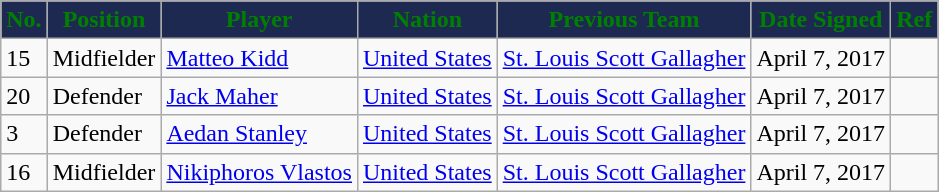<table class="wikitable" style="text-align:left">
<tr>
<th style="background:#1D2951;color:green">No.</th>
<th style="background:#1D2951;color:green">Position</th>
<th style="background:#1D2951;color:green">Player</th>
<th style="background:#1D2951;color:green">Nation</th>
<th style="background:#1D2951;color:green">Previous Team</th>
<th style="background:#1D2951;color:green">Date Signed</th>
<th style="background:#1D2951;color:green">Ref</th>
</tr>
<tr>
<td>15</td>
<td>Midfielder</td>
<td><a href='#'>Matteo Kidd</a></td>
<td> <a href='#'>United States</a></td>
<td> <a href='#'>St. Louis Scott Gallagher</a></td>
<td>April 7, 2017</td>
<td></td>
</tr>
<tr>
<td>20</td>
<td>Defender</td>
<td><a href='#'>Jack Maher</a></td>
<td> <a href='#'>United States</a></td>
<td> <a href='#'>St. Louis Scott Gallagher</a></td>
<td>April 7, 2017</td>
<td></td>
</tr>
<tr>
<td>3</td>
<td>Defender</td>
<td><a href='#'>Aedan Stanley</a></td>
<td> <a href='#'>United States</a></td>
<td> <a href='#'>St. Louis Scott Gallagher</a></td>
<td>April 7, 2017</td>
<td></td>
</tr>
<tr>
<td>16</td>
<td>Midfielder</td>
<td><a href='#'>Nikiphoros Vlastos</a></td>
<td> <a href='#'>United States</a></td>
<td> <a href='#'>St. Louis Scott Gallagher</a></td>
<td>April 7, 2017</td>
<td></td>
</tr>
</table>
